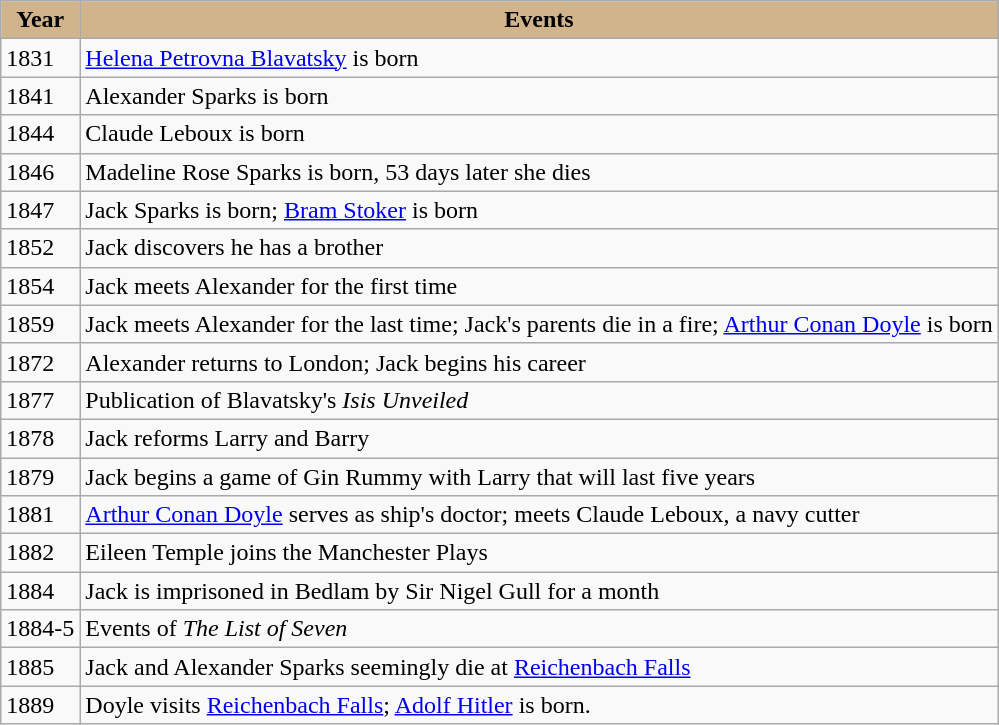<table class="wikitable">
<tr>
<th style="background-color:tan;">Year</th>
<th style="background-color:tan;">Events</th>
</tr>
<tr>
<td>1831</td>
<td><a href='#'>Helena Petrovna Blavatsky</a> is born</td>
</tr>
<tr>
<td>1841</td>
<td>Alexander Sparks is born</td>
</tr>
<tr>
<td>1844</td>
<td>Claude Leboux is born</td>
</tr>
<tr>
<td>1846</td>
<td>Madeline Rose Sparks is born, 53 days later she dies</td>
</tr>
<tr>
<td>1847</td>
<td>Jack Sparks is born; <a href='#'>Bram Stoker</a> is born</td>
</tr>
<tr>
<td>1852</td>
<td>Jack discovers he has a brother</td>
</tr>
<tr>
<td>1854</td>
<td>Jack meets Alexander for the first time</td>
</tr>
<tr>
<td>1859</td>
<td>Jack meets Alexander for the last time; Jack's parents die in a fire; <a href='#'>Arthur Conan Doyle</a> is born</td>
</tr>
<tr>
<td>1872</td>
<td>Alexander returns to London; Jack begins his career</td>
</tr>
<tr>
<td>1877</td>
<td>Publication of Blavatsky's <em>Isis Unveiled</em></td>
</tr>
<tr>
<td>1878</td>
<td>Jack reforms Larry and Barry</td>
</tr>
<tr>
<td>1879</td>
<td>Jack begins a game of Gin Rummy with Larry that will last five years</td>
</tr>
<tr>
<td>1881</td>
<td><a href='#'>Arthur Conan Doyle</a> serves as ship's doctor; meets Claude Leboux, a navy cutter</td>
</tr>
<tr>
<td>1882</td>
<td>Eileen Temple joins the Manchester Plays</td>
</tr>
<tr>
<td>1884</td>
<td>Jack is imprisoned in Bedlam by Sir Nigel Gull for a month</td>
</tr>
<tr>
<td>1884-5</td>
<td>Events of <em>The List of Seven</em></td>
</tr>
<tr>
<td>1885</td>
<td>Jack and Alexander Sparks seemingly die at <a href='#'>Reichenbach Falls</a></td>
</tr>
<tr>
<td>1889</td>
<td>Doyle visits <a href='#'>Reichenbach Falls</a>; <a href='#'>Adolf Hitler</a> is born.</td>
</tr>
</table>
